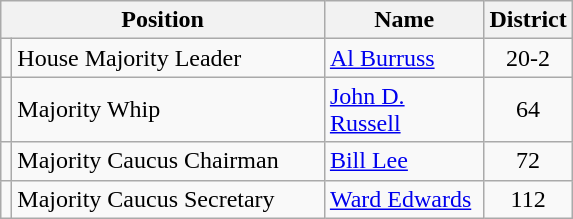<table class="wikitable">
<tr>
<th colspan=2 align=center>Position</th>
<th width="099" align=center>Name</th>
<th align=center>District</th>
</tr>
<tr>
<td></td>
<td width="201">House Majority Leader</td>
<td><a href='#'>Al Burruss</a></td>
<td align=center>20-2</td>
</tr>
<tr>
<td></td>
<td>Majority Whip</td>
<td><a href='#'>John D. Russell</a></td>
<td align=center>64</td>
</tr>
<tr>
<td></td>
<td>Majority Caucus Chairman</td>
<td><a href='#'>Bill Lee</a></td>
<td align=center>72</td>
</tr>
<tr>
<td></td>
<td>Majority Caucus Secretary</td>
<td><a href='#'>Ward Edwards</a></td>
<td align=center>112</td>
</tr>
</table>
